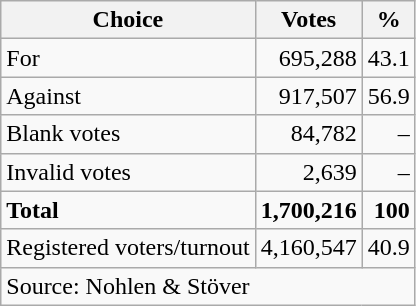<table class=wikitable style=text-align:right>
<tr>
<th>Choice</th>
<th>Votes</th>
<th>%</th>
</tr>
<tr>
<td align=left>For</td>
<td>695,288</td>
<td>43.1</td>
</tr>
<tr>
<td align=left>Against</td>
<td>917,507</td>
<td>56.9</td>
</tr>
<tr>
<td align=left>Blank votes</td>
<td>84,782</td>
<td>–</td>
</tr>
<tr>
<td align=left>Invalid votes</td>
<td>2,639</td>
<td>–</td>
</tr>
<tr>
<td align=left><strong>Total</strong></td>
<td><strong>1,700,216</strong></td>
<td><strong>100</strong></td>
</tr>
<tr>
<td align=left>Registered voters/turnout</td>
<td>4,160,547</td>
<td>40.9</td>
</tr>
<tr>
<td align=left colspan=3>Source: Nohlen & Stöver</td>
</tr>
</table>
